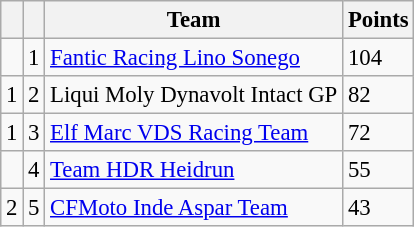<table class="wikitable" style="font-size: 95%;">
<tr>
<th></th>
<th></th>
<th>Team</th>
<th>Points</th>
</tr>
<tr>
<td></td>
<td align=center>1</td>
<td> <a href='#'>Fantic Racing Lino Sonego</a></td>
<td align=left>104</td>
</tr>
<tr>
<td> 1</td>
<td align=center>2</td>
<td> Liqui Moly Dynavolt Intact GP</td>
<td align=left>82</td>
</tr>
<tr>
<td> 1</td>
<td align=center>3</td>
<td> <a href='#'>Elf Marc VDS Racing Team</a></td>
<td align=left>72</td>
</tr>
<tr>
<td></td>
<td align=center>4</td>
<td> <a href='#'>Team HDR Heidrun</a></td>
<td align=left>55</td>
</tr>
<tr>
<td> 2</td>
<td align=center>5</td>
<td> <a href='#'>CFMoto Inde Aspar Team</a></td>
<td align=left>43</td>
</tr>
</table>
